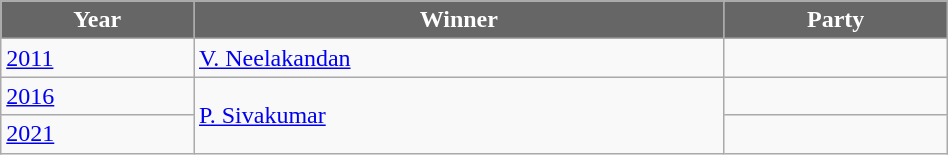<table class="wikitable sortable" width="50%">
<tr>
<th style="background-color:#666666; color:white">Year</th>
<th style="background-color:#666666; color:white">Winner</th>
<th style="background-color:#666666; color:white" colspan="2">Party</th>
</tr>
<tr>
<td><a href='#'>2011</a></td>
<td><a href='#'>V. Neelakandan</a></td>
<td></td>
</tr>
<tr>
<td><a href='#'>2016</a></td>
<td rowspan=2><a href='#'>P. Sivakumar</a></td>
<td></td>
</tr>
<tr>
<td><a href='#'>2021</a></td>
</tr>
</table>
